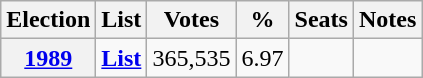<table class=wikitable>
<tr>
<th>Election</th>
<th>List</th>
<th>Votes</th>
<th>%</th>
<th>Seats</th>
<th>Notes</th>
</tr>
<tr>
<th><a href='#'>1989</a></th>
<td><strong><a href='#'>List</a></strong></td>
<td>365,535</td>
<td>6.97</td>
<td></td>
<td></td>
</tr>
</table>
